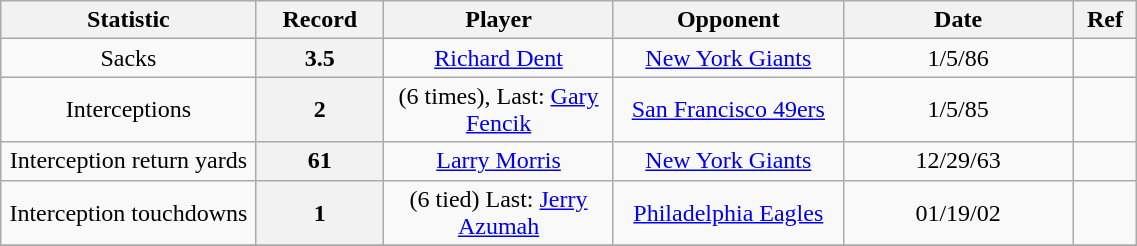<table class="sortable wikitable" style="text-align:center" width="60%">
<tr>
<th scope="col" width=20%>Statistic</th>
<th scope="col" width=10% class="unsortable">Record</th>
<th scope="col" width=18%>Player</th>
<th scope="col" width=18%>Opponent</th>
<th scope="col" width=18%>Date</th>
<th scope="col" width=5% class="unsortable">Ref</th>
</tr>
<tr>
<td>Sacks</td>
<th>3.5</th>
<td><a href='#'>Richard Dent</a></td>
<td><a href='#'>New York Giants</a></td>
<td>1/5/86</td>
<td></td>
</tr>
<tr>
<td>Interceptions</td>
<th>2</th>
<td>(6 times), Last: <a href='#'>Gary Fencik</a></td>
<td><a href='#'>San Francisco 49ers</a></td>
<td>1/5/85</td>
<td></td>
</tr>
<tr>
<td>Interception return yards</td>
<th>61</th>
<td><a href='#'>Larry Morris</a></td>
<td><a href='#'>New York Giants</a></td>
<td>12/29/63</td>
<td></td>
</tr>
<tr>
<td>Interception touchdowns</td>
<th>1</th>
<td>(6 tied) Last: <a href='#'>Jerry Azumah</a></td>
<td><a href='#'>Philadelphia Eagles</a></td>
<td>01/19/02</td>
<td></td>
</tr>
<tr>
</tr>
</table>
